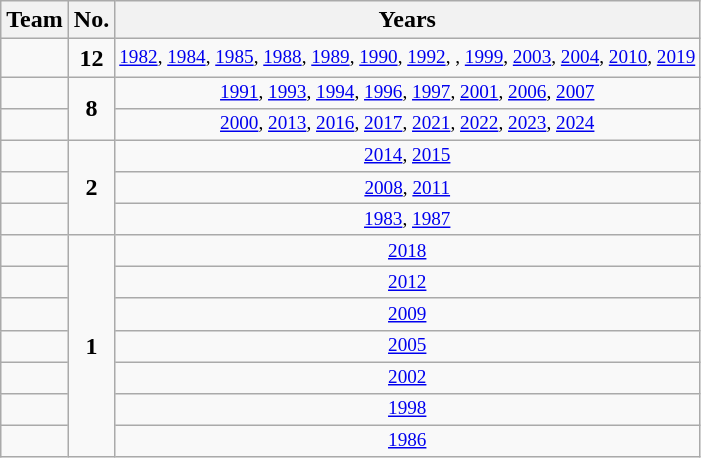<table class="wikitable" style="text-align:center;">
<tr>
<th>Team</th>
<th>No.</th>
<th class="unsortable">Years</th>
</tr>
<tr>
<td style=><strong><a href='#'></a></strong></td>
<td><strong>12</strong></td>
<td style="font-size:80%;"><a href='#'>1982</a>, <a href='#'>1984</a>, <a href='#'>1985</a>, <a href='#'>1988</a>, <a href='#'>1989</a>, <a href='#'>1990</a>, <a href='#'>1992</a>, , <a href='#'>1999</a>, <a href='#'>2003</a>, <a href='#'>2004</a>, <a href='#'>2010</a>, <a href='#'>2019</a></td>
</tr>
<tr>
<td style=><strong><a href='#'></a></strong></td>
<td rowspan=2><strong>8</strong></td>
<td style="font-size:80%;"><a href='#'>1991</a>, <a href='#'>1993</a>, <a href='#'>1994</a>, <a href='#'>1996</a>, <a href='#'>1997</a>, <a href='#'>2001</a>, <a href='#'>2006</a>, <a href='#'>2007</a></td>
</tr>
<tr>
<td style=><strong></strong></td>
<td style="font-size:80%;"><a href='#'>2000</a>, <a href='#'>2013</a>, <a href='#'>2016</a>, <a href='#'>2017</a>, <a href='#'>2021</a>, <a href='#'>2022</a>, <a href='#'>2023</a>, <a href='#'>2024</a></td>
</tr>
<tr>
<td style=><strong><a href='#'></a></strong></td>
<td rowspan=3><strong>2</strong></td>
<td style="font-size:80%;"><a href='#'>2014</a>, <a href='#'>2015</a></td>
</tr>
<tr>
<td style=><strong></strong></td>
<td style="font-size:80%;"><a href='#'>2008</a>, <a href='#'>2011</a></td>
</tr>
<tr>
<td style=><strong><a href='#'></a></strong></td>
<td style="font-size:80%;"><a href='#'>1983</a>, <a href='#'>1987</a></td>
</tr>
<tr>
<td style=><strong></strong></td>
<td rowspan=7><strong>1</strong></td>
<td style="font-size:80%;"><a href='#'>2018</a></td>
</tr>
<tr>
<td style=><strong><a href='#'></a></strong></td>
<td style="font-size:80%;"><a href='#'>2012</a></td>
</tr>
<tr>
<td style=><strong></strong></td>
<td style="font-size:80%;"><a href='#'>2009</a></td>
</tr>
<tr>
<td style=><strong></strong></td>
<td style="font-size:80%;"><a href='#'>2005</a></td>
</tr>
<tr>
<td style=><strong></strong></td>
<td style="font-size:80%;"><a href='#'>2002</a></td>
</tr>
<tr>
<td style=><strong><a href='#'></a></strong></td>
<td style="font-size:80%;"><a href='#'>1998</a></td>
</tr>
<tr>
<td style=></td>
<td style="font-size:80%;"><a href='#'>1986</a></td>
</tr>
</table>
